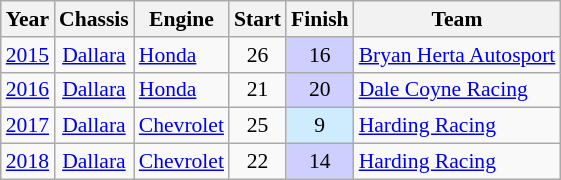<table class="wikitable" style="font-size:90%;">
<tr>
<th>Year</th>
<th>Chassis</th>
<th>Engine</th>
<th>Start</th>
<th>Finish</th>
<th>Team</th>
</tr>
<tr>
<td><a href='#'>2015</a></td>
<td align=center><a href='#'>Dallara</a></td>
<td><a href='#'>Honda</a></td>
<td align=center>26</td>
<td style="background:#CFCFFF;" align=center>16</td>
<td nowrap><a href='#'>Bryan Herta Autosport</a></td>
</tr>
<tr>
<td><a href='#'>2016</a></td>
<td align=center><a href='#'>Dallara</a></td>
<td><a href='#'>Honda</a></td>
<td align=center>21</td>
<td style="background:#CFCFFF;" align=center>20</td>
<td nowrap><a href='#'>Dale Coyne Racing</a></td>
</tr>
<tr>
<td><a href='#'>2017</a></td>
<td align=center><a href='#'>Dallara</a></td>
<td><a href='#'>Chevrolet</a></td>
<td align=center>25</td>
<td style="background:#cfecff;" align=center>9</td>
<td nowrap><a href='#'>Harding Racing</a></td>
</tr>
<tr>
<td><a href='#'>2018</a></td>
<td align=center><a href='#'>Dallara</a></td>
<td><a href='#'>Chevrolet</a></td>
<td align=center>22</td>
<td style="background:#CFCFFF;" align=center>14</td>
<td nowrap><a href='#'>Harding Racing</a></td>
</tr>
</table>
